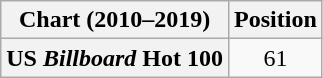<table class="wikitable plainrowheaders" style="text-align:center">
<tr>
<th scope="col">Chart (2010–2019)</th>
<th scope="col">Position</th>
</tr>
<tr>
<th scope="row">US <em>Billboard</em> Hot 100</th>
<td>61</td>
</tr>
</table>
